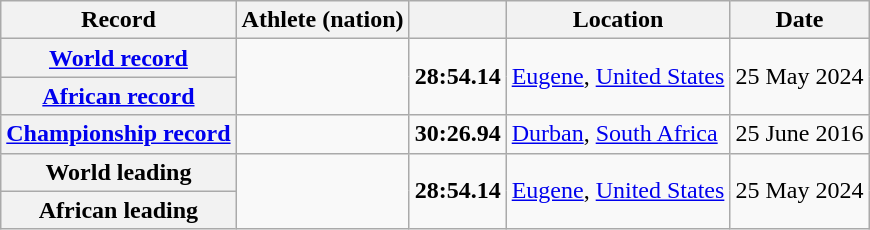<table class="wikitable">
<tr>
<th scope="col">Record</th>
<th scope="col">Athlete (nation)</th>
<th scope="col"></th>
<th scope="col">Location</th>
<th scope="col">Date</th>
</tr>
<tr>
<th scope="row"><a href='#'>World record</a></th>
<td rowspan="2"></td>
<td rowspan="2" align="center"><strong>28:54.14</strong></td>
<td rowspan="2"><a href='#'>Eugene</a>, <a href='#'>United States</a></td>
<td rowspan="2">25 May 2024</td>
</tr>
<tr>
<th scope="row"><a href='#'>African record</a></th>
</tr>
<tr>
<th><a href='#'>Championship record</a></th>
<td></td>
<td align="center"><strong>30:26.94</strong></td>
<td><a href='#'>Durban</a>, <a href='#'>South Africa</a></td>
<td>25 June 2016</td>
</tr>
<tr>
<th scope="row">World leading</th>
<td rowspan="2"></td>
<td rowspan="2" align="center"><strong>28:54.14</strong></td>
<td rowspan="2"><a href='#'>Eugene</a>, <a href='#'>United States</a></td>
<td rowspan="2">25 May 2024</td>
</tr>
<tr>
<th scope="row">African leading</th>
</tr>
</table>
